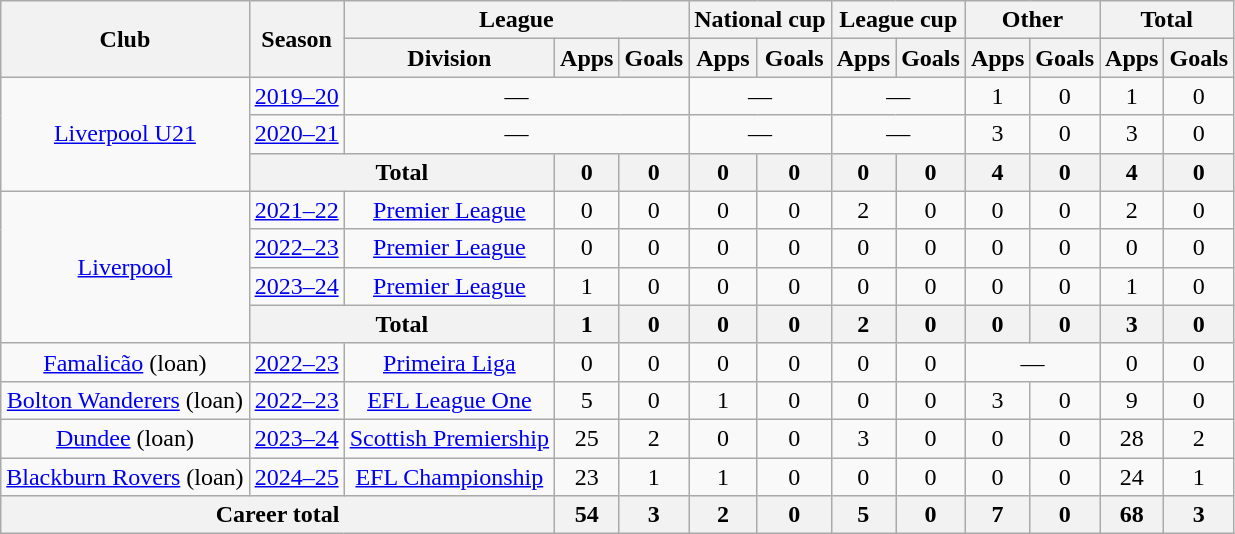<table class="wikitable" style="text-align:center">
<tr>
<th rowspan="2">Club</th>
<th rowspan="2">Season</th>
<th colspan="3">League</th>
<th colspan="2">National cup</th>
<th colspan="2">League cup</th>
<th colspan="2">Other</th>
<th colspan="2">Total</th>
</tr>
<tr>
<th>Division</th>
<th>Apps</th>
<th>Goals</th>
<th>Apps</th>
<th>Goals</th>
<th>Apps</th>
<th>Goals</th>
<th>Apps</th>
<th>Goals</th>
<th>Apps</th>
<th>Goals</th>
</tr>
<tr>
<td rowspan=3><a href='#'>Liverpool U21</a></td>
<td><a href='#'>2019–20</a></td>
<td colspan=3>—</td>
<td colspan=2>—</td>
<td colspan=2>—</td>
<td>1</td>
<td>0</td>
<td>1</td>
<td>0</td>
</tr>
<tr>
<td><a href='#'>2020–21</a></td>
<td colspan=3>—</td>
<td colspan=2>—</td>
<td colspan=2>—</td>
<td>3</td>
<td>0</td>
<td>3</td>
<td>0</td>
</tr>
<tr>
<th colspan=2>Total</th>
<th>0</th>
<th>0</th>
<th>0</th>
<th>0</th>
<th>0</th>
<th>0</th>
<th>4</th>
<th>0</th>
<th>4</th>
<th>0</th>
</tr>
<tr>
<td rowspan=4><a href='#'>Liverpool</a></td>
<td><a href='#'>2021–22</a></td>
<td><a href='#'>Premier League</a></td>
<td>0</td>
<td>0</td>
<td>0</td>
<td>0</td>
<td>2</td>
<td>0</td>
<td>0</td>
<td>0</td>
<td>2</td>
<td>0</td>
</tr>
<tr>
<td><a href='#'>2022–23</a></td>
<td><a href='#'>Premier League</a></td>
<td>0</td>
<td>0</td>
<td>0</td>
<td>0</td>
<td>0</td>
<td>0</td>
<td>0</td>
<td>0</td>
<td>0</td>
<td>0</td>
</tr>
<tr>
<td><a href='#'>2023–24</a></td>
<td><a href='#'>Premier League</a></td>
<td>1</td>
<td>0</td>
<td>0</td>
<td>0</td>
<td>0</td>
<td>0</td>
<td>0</td>
<td>0</td>
<td>1</td>
<td>0</td>
</tr>
<tr>
<th colspan=2>Total</th>
<th>1</th>
<th>0</th>
<th>0</th>
<th>0</th>
<th>2</th>
<th>0</th>
<th>0</th>
<th>0</th>
<th>3</th>
<th>0</th>
</tr>
<tr>
<td><a href='#'>Famalicão</a> (loan)</td>
<td><a href='#'>2022–23</a></td>
<td><a href='#'>Primeira Liga</a></td>
<td>0</td>
<td>0</td>
<td>0</td>
<td>0</td>
<td>0</td>
<td>0</td>
<td colspan="2">—</td>
<td>0</td>
<td>0</td>
</tr>
<tr>
<td><a href='#'>Bolton Wanderers</a> (loan)</td>
<td><a href='#'>2022–23</a></td>
<td><a href='#'>EFL League One</a></td>
<td>5</td>
<td>0</td>
<td>1</td>
<td>0</td>
<td>0</td>
<td>0</td>
<td>3</td>
<td>0</td>
<td>9</td>
<td>0</td>
</tr>
<tr>
<td><a href='#'>Dundee</a> (loan)</td>
<td><a href='#'>2023–24</a></td>
<td><a href='#'>Scottish Premiership</a></td>
<td>25</td>
<td>2</td>
<td>0</td>
<td>0</td>
<td>3</td>
<td>0</td>
<td>0</td>
<td>0</td>
<td>28</td>
<td>2</td>
</tr>
<tr>
<td><a href='#'>Blackburn Rovers</a> (loan)</td>
<td><a href='#'>2024–25</a></td>
<td><a href='#'>EFL Championship</a></td>
<td>23</td>
<td>1</td>
<td>1</td>
<td>0</td>
<td>0</td>
<td>0</td>
<td>0</td>
<td>0</td>
<td>24</td>
<td>1</td>
</tr>
<tr>
<th colspan="3">Career total</th>
<th>54</th>
<th>3</th>
<th>2</th>
<th>0</th>
<th>5</th>
<th>0</th>
<th>7</th>
<th>0</th>
<th>68</th>
<th>3</th>
</tr>
</table>
